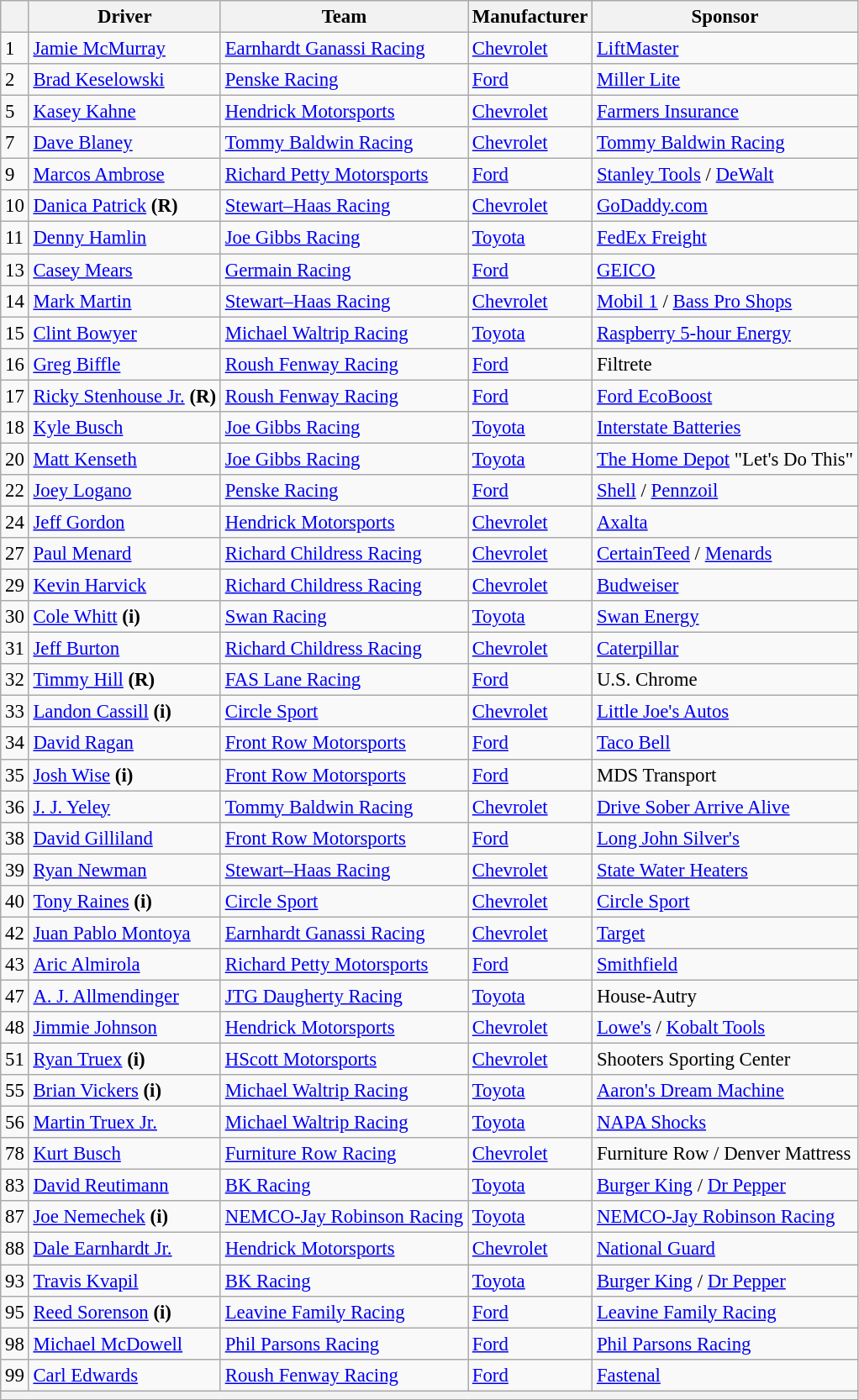<table class="wikitable" style="font-size:95%">
<tr>
<th></th>
<th>Driver</th>
<th>Team</th>
<th>Manufacturer</th>
<th>Sponsor</th>
</tr>
<tr>
<td>1</td>
<td><a href='#'>Jamie McMurray</a></td>
<td><a href='#'>Earnhardt Ganassi Racing</a></td>
<td><a href='#'>Chevrolet</a></td>
<td><a href='#'>LiftMaster</a></td>
</tr>
<tr>
<td>2</td>
<td><a href='#'>Brad Keselowski</a></td>
<td><a href='#'>Penske Racing</a></td>
<td><a href='#'>Ford</a></td>
<td><a href='#'>Miller Lite</a></td>
</tr>
<tr>
<td>5</td>
<td><a href='#'>Kasey Kahne</a></td>
<td><a href='#'>Hendrick Motorsports</a></td>
<td><a href='#'>Chevrolet</a></td>
<td><a href='#'>Farmers Insurance</a></td>
</tr>
<tr>
<td>7</td>
<td><a href='#'>Dave Blaney</a></td>
<td><a href='#'>Tommy Baldwin Racing</a></td>
<td><a href='#'>Chevrolet</a></td>
<td><a href='#'>Tommy Baldwin Racing</a></td>
</tr>
<tr>
<td>9</td>
<td><a href='#'>Marcos Ambrose</a></td>
<td><a href='#'>Richard Petty Motorsports</a></td>
<td><a href='#'>Ford</a></td>
<td><a href='#'>Stanley Tools</a> / <a href='#'>DeWalt</a></td>
</tr>
<tr>
<td>10</td>
<td><a href='#'>Danica Patrick</a> <strong>(R)</strong></td>
<td><a href='#'>Stewart–Haas Racing</a></td>
<td><a href='#'>Chevrolet</a></td>
<td><a href='#'>GoDaddy.com</a></td>
</tr>
<tr>
<td>11</td>
<td><a href='#'>Denny Hamlin</a></td>
<td><a href='#'>Joe Gibbs Racing</a></td>
<td><a href='#'>Toyota</a></td>
<td><a href='#'>FedEx Freight</a></td>
</tr>
<tr>
<td>13</td>
<td><a href='#'>Casey Mears</a></td>
<td><a href='#'>Germain Racing</a></td>
<td><a href='#'>Ford</a></td>
<td><a href='#'>GEICO</a></td>
</tr>
<tr>
<td>14</td>
<td><a href='#'>Mark Martin</a></td>
<td><a href='#'>Stewart–Haas Racing</a></td>
<td><a href='#'>Chevrolet</a></td>
<td><a href='#'>Mobil 1</a> / <a href='#'>Bass Pro Shops</a></td>
</tr>
<tr>
<td>15</td>
<td><a href='#'>Clint Bowyer</a></td>
<td><a href='#'>Michael Waltrip Racing</a></td>
<td><a href='#'>Toyota</a></td>
<td><a href='#'>Raspberry 5-hour Energy</a></td>
</tr>
<tr>
<td>16</td>
<td><a href='#'>Greg Biffle</a></td>
<td><a href='#'>Roush Fenway Racing</a></td>
<td><a href='#'>Ford</a></td>
<td>Filtrete</td>
</tr>
<tr>
<td>17</td>
<td><a href='#'>Ricky Stenhouse Jr.</a> <strong>(R)</strong></td>
<td><a href='#'>Roush Fenway Racing</a></td>
<td><a href='#'>Ford</a></td>
<td><a href='#'>Ford EcoBoost</a></td>
</tr>
<tr>
<td>18</td>
<td><a href='#'>Kyle Busch</a></td>
<td><a href='#'>Joe Gibbs Racing</a></td>
<td><a href='#'>Toyota</a></td>
<td><a href='#'>Interstate Batteries</a></td>
</tr>
<tr>
<td>20</td>
<td><a href='#'>Matt Kenseth</a></td>
<td><a href='#'>Joe Gibbs Racing</a></td>
<td><a href='#'>Toyota</a></td>
<td><a href='#'>The Home Depot</a> "Let's Do This"</td>
</tr>
<tr>
<td>22</td>
<td><a href='#'>Joey Logano</a></td>
<td><a href='#'>Penske Racing</a></td>
<td><a href='#'>Ford</a></td>
<td><a href='#'>Shell</a> / <a href='#'>Pennzoil</a></td>
</tr>
<tr>
<td>24</td>
<td><a href='#'>Jeff Gordon</a></td>
<td><a href='#'>Hendrick Motorsports</a></td>
<td><a href='#'>Chevrolet</a></td>
<td><a href='#'>Axalta</a></td>
</tr>
<tr>
<td>27</td>
<td><a href='#'>Paul Menard</a></td>
<td><a href='#'>Richard Childress Racing</a></td>
<td><a href='#'>Chevrolet</a></td>
<td><a href='#'>CertainTeed</a> / <a href='#'>Menards</a></td>
</tr>
<tr>
<td>29</td>
<td><a href='#'>Kevin Harvick</a></td>
<td><a href='#'>Richard Childress Racing</a></td>
<td><a href='#'>Chevrolet</a></td>
<td><a href='#'>Budweiser</a></td>
</tr>
<tr>
<td>30</td>
<td><a href='#'>Cole Whitt</a> <strong>(i)</strong></td>
<td><a href='#'>Swan Racing</a></td>
<td><a href='#'>Toyota</a></td>
<td><a href='#'>Swan Energy</a></td>
</tr>
<tr>
<td>31</td>
<td><a href='#'>Jeff Burton</a></td>
<td><a href='#'>Richard Childress Racing</a></td>
<td><a href='#'>Chevrolet</a></td>
<td><a href='#'>Caterpillar</a></td>
</tr>
<tr>
<td>32</td>
<td><a href='#'>Timmy Hill</a> <strong>(R)</strong></td>
<td><a href='#'>FAS Lane Racing</a></td>
<td><a href='#'>Ford</a></td>
<td>U.S. Chrome</td>
</tr>
<tr>
<td>33</td>
<td><a href='#'>Landon Cassill</a> <strong>(i)</strong></td>
<td><a href='#'>Circle Sport</a></td>
<td><a href='#'>Chevrolet</a></td>
<td><a href='#'>Little Joe's Autos</a></td>
</tr>
<tr>
<td>34</td>
<td><a href='#'>David Ragan</a></td>
<td><a href='#'>Front Row Motorsports</a></td>
<td><a href='#'>Ford</a></td>
<td><a href='#'>Taco Bell</a></td>
</tr>
<tr>
<td>35</td>
<td><a href='#'>Josh Wise</a> <strong>(i)</strong></td>
<td><a href='#'>Front Row Motorsports</a></td>
<td><a href='#'>Ford</a></td>
<td>MDS Transport</td>
</tr>
<tr>
<td>36</td>
<td><a href='#'>J. J. Yeley</a></td>
<td><a href='#'>Tommy Baldwin Racing</a></td>
<td><a href='#'>Chevrolet</a></td>
<td><a href='#'>Drive Sober Arrive Alive</a></td>
</tr>
<tr>
<td>38</td>
<td><a href='#'>David Gilliland</a></td>
<td><a href='#'>Front Row Motorsports</a></td>
<td><a href='#'>Ford</a></td>
<td><a href='#'>Long John Silver's</a></td>
</tr>
<tr>
<td>39</td>
<td><a href='#'>Ryan Newman</a></td>
<td><a href='#'>Stewart–Haas Racing</a></td>
<td><a href='#'>Chevrolet</a></td>
<td><a href='#'>State Water Heaters</a></td>
</tr>
<tr>
<td>40</td>
<td><a href='#'>Tony Raines</a> <strong>(i)</strong></td>
<td><a href='#'>Circle Sport</a></td>
<td><a href='#'>Chevrolet</a></td>
<td><a href='#'>Circle Sport</a></td>
</tr>
<tr>
<td>42</td>
<td><a href='#'>Juan Pablo Montoya</a></td>
<td><a href='#'>Earnhardt Ganassi Racing</a></td>
<td><a href='#'>Chevrolet</a></td>
<td><a href='#'>Target</a></td>
</tr>
<tr>
<td>43</td>
<td><a href='#'>Aric Almirola</a></td>
<td><a href='#'>Richard Petty Motorsports</a></td>
<td><a href='#'>Ford</a></td>
<td><a href='#'>Smithfield</a></td>
</tr>
<tr>
<td>47</td>
<td><a href='#'>A. J. Allmendinger</a></td>
<td><a href='#'>JTG Daugherty Racing</a></td>
<td><a href='#'>Toyota</a></td>
<td>House-Autry</td>
</tr>
<tr>
<td>48</td>
<td><a href='#'>Jimmie Johnson</a></td>
<td><a href='#'>Hendrick Motorsports</a></td>
<td><a href='#'>Chevrolet</a></td>
<td><a href='#'>Lowe's</a> / <a href='#'>Kobalt Tools</a></td>
</tr>
<tr>
<td>51</td>
<td><a href='#'>Ryan Truex</a> <strong>(i)</strong></td>
<td><a href='#'>HScott Motorsports</a></td>
<td><a href='#'>Chevrolet</a></td>
<td>Shooters Sporting Center</td>
</tr>
<tr>
<td>55</td>
<td><a href='#'>Brian Vickers</a> <strong>(i)</strong></td>
<td><a href='#'>Michael Waltrip Racing</a></td>
<td><a href='#'>Toyota</a></td>
<td><a href='#'>Aaron's Dream Machine</a></td>
</tr>
<tr>
<td>56</td>
<td><a href='#'>Martin Truex Jr.</a></td>
<td><a href='#'>Michael Waltrip Racing</a></td>
<td><a href='#'>Toyota</a></td>
<td><a href='#'>NAPA Shocks</a></td>
</tr>
<tr>
<td>78</td>
<td><a href='#'>Kurt Busch</a></td>
<td><a href='#'>Furniture Row Racing</a></td>
<td><a href='#'>Chevrolet</a></td>
<td>Furniture Row / Denver Mattress</td>
</tr>
<tr>
<td>83</td>
<td><a href='#'>David Reutimann</a></td>
<td><a href='#'>BK Racing</a></td>
<td><a href='#'>Toyota</a></td>
<td><a href='#'>Burger King</a> / <a href='#'>Dr Pepper</a></td>
</tr>
<tr>
<td>87</td>
<td><a href='#'>Joe Nemechek</a> <strong>(i)</strong></td>
<td><a href='#'>NEMCO-Jay Robinson Racing</a></td>
<td><a href='#'>Toyota</a></td>
<td><a href='#'>NEMCO-Jay Robinson Racing</a></td>
</tr>
<tr>
<td>88</td>
<td><a href='#'>Dale Earnhardt Jr.</a></td>
<td><a href='#'>Hendrick Motorsports</a></td>
<td><a href='#'>Chevrolet</a></td>
<td><a href='#'>National Guard</a></td>
</tr>
<tr>
<td>93</td>
<td><a href='#'>Travis Kvapil</a></td>
<td><a href='#'>BK Racing</a></td>
<td><a href='#'>Toyota</a></td>
<td><a href='#'>Burger King</a> / <a href='#'>Dr Pepper</a></td>
</tr>
<tr>
<td>95</td>
<td><a href='#'>Reed Sorenson</a> <strong>(i)</strong></td>
<td><a href='#'>Leavine Family Racing</a></td>
<td><a href='#'>Ford</a></td>
<td><a href='#'>Leavine Family Racing</a></td>
</tr>
<tr>
<td>98</td>
<td><a href='#'>Michael McDowell</a></td>
<td><a href='#'>Phil Parsons Racing</a></td>
<td><a href='#'>Ford</a></td>
<td><a href='#'>Phil Parsons Racing</a></td>
</tr>
<tr>
<td>99</td>
<td><a href='#'>Carl Edwards</a></td>
<td><a href='#'>Roush Fenway Racing</a></td>
<td><a href='#'>Ford</a></td>
<td><a href='#'>Fastenal</a></td>
</tr>
<tr>
<th colspan="5"></th>
</tr>
</table>
